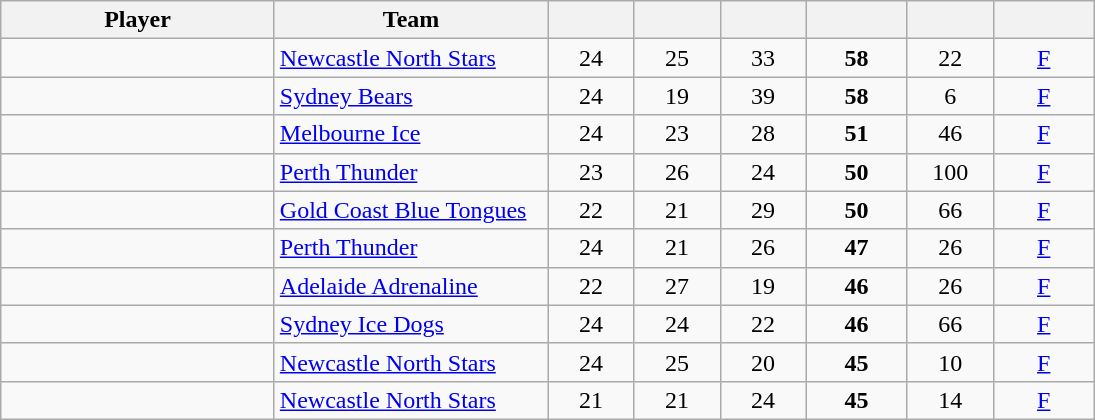<table class="wikitable sortable" style="text-align:center;">
<tr>
<th width="175px">Player</th>
<th width="175px">Team</th>
<th width="50px"></th>
<th width="50px"></th>
<th width="50px"></th>
<th width="60px"></th>
<th width="50px"></th>
<th width="60px"></th>
</tr>
<tr>
<td align="left"></td>
<td align="left"><a href='#'>Newcastle North Stars</a></td>
<td>24</td>
<td>25</td>
<td>33</td>
<td><strong>58</strong></td>
<td>22</td>
<td><a href='#'>F</a></td>
</tr>
<tr>
<td align="left"></td>
<td align="left"><a href='#'>Sydney Bears</a></td>
<td>24</td>
<td>19</td>
<td>39</td>
<td><strong>58</strong></td>
<td>6</td>
<td><a href='#'>F</a></td>
</tr>
<tr>
<td align="left"></td>
<td align="left"><a href='#'>Melbourne Ice</a></td>
<td>24</td>
<td>23</td>
<td>28</td>
<td><strong>51</strong></td>
<td>46</td>
<td><a href='#'>F</a></td>
</tr>
<tr>
<td align="left"></td>
<td align="left"><a href='#'>Perth Thunder</a></td>
<td>23</td>
<td>26</td>
<td>24</td>
<td><strong>50</strong></td>
<td>100</td>
<td><a href='#'>F</a></td>
</tr>
<tr>
<td align="left"></td>
<td align="left"><a href='#'>Gold Coast Blue Tongues</a></td>
<td>22</td>
<td>21</td>
<td>29</td>
<td><strong>50</strong></td>
<td>66</td>
<td><a href='#'>F</a></td>
</tr>
<tr>
<td align="left"></td>
<td align="left"><a href='#'>Perth Thunder</a></td>
<td>24</td>
<td>21</td>
<td>26</td>
<td><strong>47</strong></td>
<td>26</td>
<td><a href='#'>F</a></td>
</tr>
<tr>
<td align="left"></td>
<td align="left"><a href='#'>Adelaide Adrenaline</a></td>
<td>22</td>
<td>27</td>
<td>19</td>
<td><strong>46</strong></td>
<td>26</td>
<td><a href='#'>F</a></td>
</tr>
<tr>
<td align="left"></td>
<td align="left"><a href='#'>Sydney Ice Dogs</a></td>
<td>24</td>
<td>24</td>
<td>22</td>
<td><strong>46</strong></td>
<td>66</td>
<td><a href='#'>F</a></td>
</tr>
<tr>
<td align="left"></td>
<td align="left"><a href='#'>Newcastle North Stars</a></td>
<td>24</td>
<td>25</td>
<td>20</td>
<td><strong>45</strong></td>
<td>10</td>
<td><a href='#'>F</a></td>
</tr>
<tr>
<td align="left"></td>
<td align="left"><a href='#'>Newcastle North Stars</a></td>
<td>21</td>
<td>21</td>
<td>24</td>
<td><strong>45</strong></td>
<td>14</td>
<td><a href='#'>F</a></td>
</tr>
</table>
